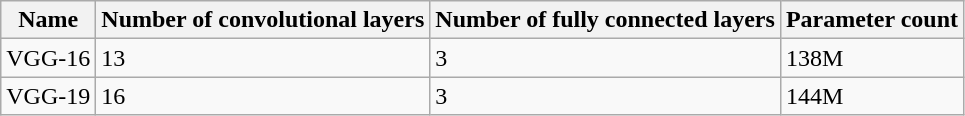<table class="wikitable">
<tr>
<th>Name</th>
<th>Number of convolutional layers</th>
<th>Number of fully connected layers</th>
<th>Parameter count</th>
</tr>
<tr>
<td>VGG-16</td>
<td>13</td>
<td>3</td>
<td>138M</td>
</tr>
<tr>
<td>VGG-19</td>
<td>16</td>
<td>3</td>
<td>144M</td>
</tr>
</table>
